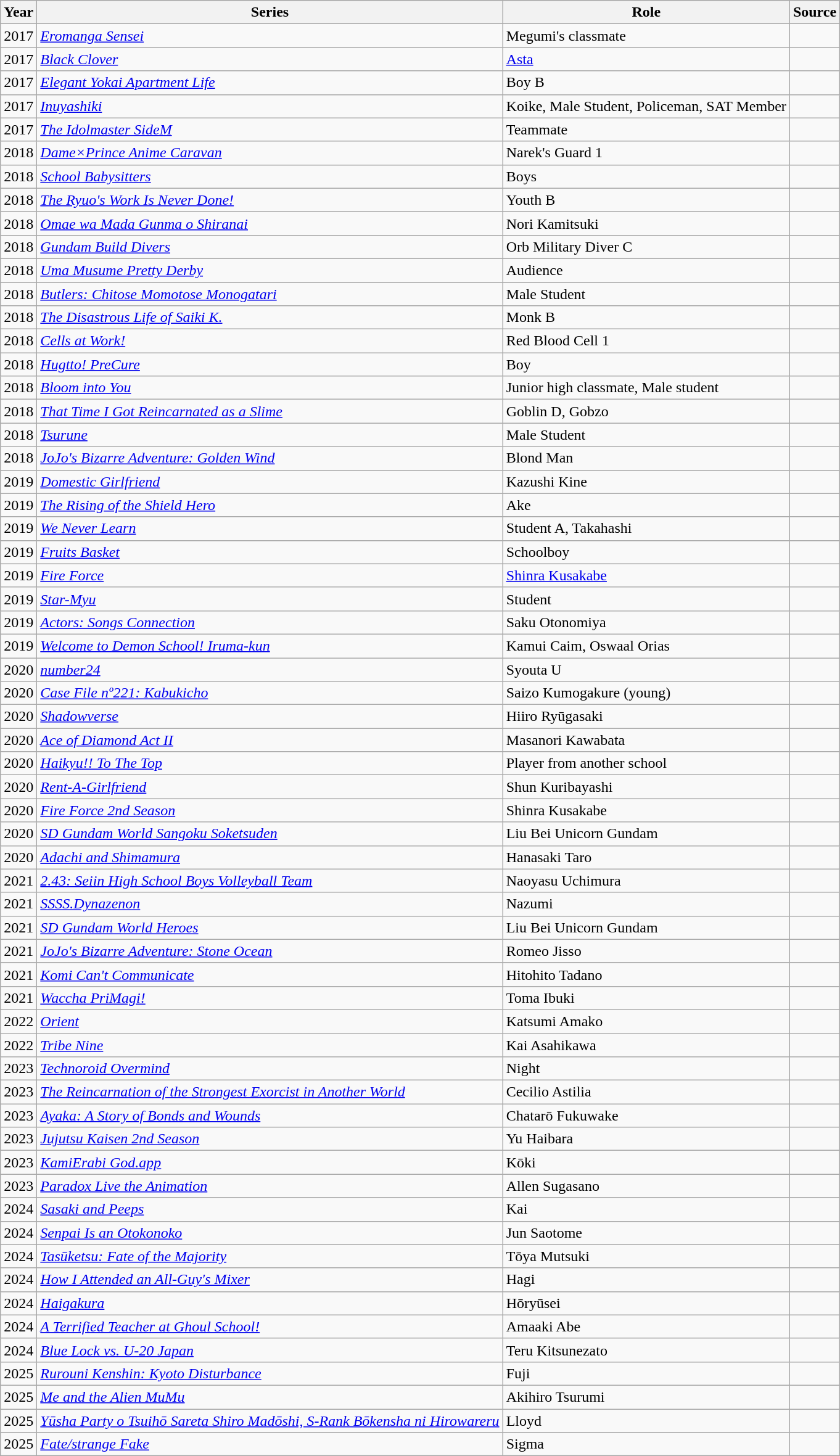<table class="wikitable sortable plainrowheaders">
<tr>
<th>Year</th>
<th>Series</th>
<th>Role</th>
<th class="unsortable">Source</th>
</tr>
<tr>
<td>2017</td>
<td><em><a href='#'>Eromanga Sensei</a></em></td>
<td>Megumi's classmate</td>
<td></td>
</tr>
<tr>
<td>2017</td>
<td><em><a href='#'>Black Clover</a></em></td>
<td><a href='#'>Asta</a></td>
<td></td>
</tr>
<tr>
<td>2017</td>
<td><em><a href='#'>Elegant Yokai Apartment Life</a></em></td>
<td>Boy B</td>
<td></td>
</tr>
<tr>
<td>2017</td>
<td><em><a href='#'>Inuyashiki</a></em></td>
<td>Koike, Male Student, Policeman, SAT Member</td>
<td></td>
</tr>
<tr>
<td>2017</td>
<td><em><a href='#'>The Idolmaster SideM</a></em></td>
<td>Teammate</td>
<td></td>
</tr>
<tr>
<td>2018</td>
<td><em><a href='#'>Dame×Prince Anime Caravan</a></em></td>
<td>Narek's Guard 1</td>
<td></td>
</tr>
<tr>
<td>2018</td>
<td><em><a href='#'>School Babysitters</a></em></td>
<td>Boys</td>
<td></td>
</tr>
<tr>
<td>2018</td>
<td><em><a href='#'>The Ryuo's Work Is Never Done!</a></em></td>
<td>Youth B</td>
<td></td>
</tr>
<tr>
<td>2018</td>
<td><em><a href='#'>Omae wa Mada Gunma o Shiranai</a></em></td>
<td>Nori Kamitsuki</td>
<td></td>
</tr>
<tr>
<td>2018</td>
<td><em><a href='#'>Gundam Build Divers</a></em></td>
<td>Orb Military Diver C</td>
<td></td>
</tr>
<tr>
<td>2018</td>
<td><em><a href='#'>Uma Musume Pretty Derby</a></em></td>
<td>Audience</td>
<td></td>
</tr>
<tr>
<td>2018</td>
<td><em><a href='#'>Butlers: Chitose Momotose Monogatari</a></em></td>
<td>Male Student</td>
<td></td>
</tr>
<tr>
<td>2018</td>
<td><em><a href='#'>The Disastrous Life of Saiki K.</a></em></td>
<td>Monk B</td>
<td></td>
</tr>
<tr>
<td>2018</td>
<td><em><a href='#'>Cells at Work!</a></em></td>
<td>Red Blood Cell 1</td>
<td></td>
</tr>
<tr>
<td>2018</td>
<td><em><a href='#'>Hugtto! PreCure</a></em></td>
<td>Boy</td>
<td></td>
</tr>
<tr>
<td>2018</td>
<td><em><a href='#'>Bloom into You</a></em></td>
<td>Junior high classmate, Male student</td>
<td></td>
</tr>
<tr>
<td>2018</td>
<td><em><a href='#'>That Time I Got Reincarnated as a Slime</a></em></td>
<td>Goblin D, Gobzo</td>
<td></td>
</tr>
<tr>
<td>2018</td>
<td><em><a href='#'>Tsurune</a></em></td>
<td>Male Student</td>
<td></td>
</tr>
<tr>
<td>2018</td>
<td><em><a href='#'>JoJo's Bizarre Adventure: Golden Wind</a></em></td>
<td>Blond Man</td>
<td></td>
</tr>
<tr>
<td>2019</td>
<td><em><a href='#'>Domestic Girlfriend</a></em></td>
<td>Kazushi Kine</td>
<td></td>
</tr>
<tr>
<td>2019</td>
<td><em><a href='#'>The Rising of the Shield Hero</a></em></td>
<td>Ake</td>
<td></td>
</tr>
<tr>
<td>2019</td>
<td><em><a href='#'>We Never Learn</a></em></td>
<td>Student A, Takahashi</td>
<td></td>
</tr>
<tr>
<td>2019</td>
<td><em><a href='#'>Fruits Basket</a></em></td>
<td>Schoolboy</td>
<td></td>
</tr>
<tr>
<td>2019</td>
<td><em><a href='#'>Fire Force</a></em></td>
<td><a href='#'>Shinra Kusakabe</a></td>
<td></td>
</tr>
<tr>
<td>2019</td>
<td><em><a href='#'>Star-Myu</a></em></td>
<td>Student</td>
<td></td>
</tr>
<tr>
<td>2019</td>
<td><em><a href='#'>Actors: Songs Connection</a></em></td>
<td>Saku Otonomiya</td>
<td></td>
</tr>
<tr>
<td>2019</td>
<td><em><a href='#'>Welcome to Demon School! Iruma-kun</a></em></td>
<td>Kamui Caim, Oswaal Orias</td>
<td></td>
</tr>
<tr>
<td>2020</td>
<td><em><a href='#'>number24</a></em></td>
<td>Syouta U</td>
<td></td>
</tr>
<tr>
<td>2020</td>
<td><em><a href='#'>Case File nº221: Kabukicho</a></em></td>
<td>Saizo Kumogakure (young)</td>
<td></td>
</tr>
<tr>
<td>2020</td>
<td><em><a href='#'>Shadowverse</a></em></td>
<td>Hiiro Ryūgasaki</td>
<td></td>
</tr>
<tr>
<td>2020</td>
<td><em><a href='#'>Ace of Diamond Act II</a></em></td>
<td>Masanori Kawabata</td>
<td></td>
</tr>
<tr>
<td>2020</td>
<td><em><a href='#'>Haikyu!! To The Top</a></em></td>
<td>Player from another school</td>
<td></td>
</tr>
<tr>
<td>2020</td>
<td><em><a href='#'>Rent-A-Girlfriend</a></em></td>
<td>Shun Kuribayashi</td>
<td></td>
</tr>
<tr>
<td>2020</td>
<td><em><a href='#'>Fire Force 2nd Season</a></em></td>
<td>Shinra Kusakabe</td>
<td></td>
</tr>
<tr>
<td>2020</td>
<td><em><a href='#'>SD Gundam World Sangoku Soketsuden</a></em></td>
<td>Liu Bei Unicorn Gundam</td>
<td></td>
</tr>
<tr>
<td>2020</td>
<td><em><a href='#'>Adachi and Shimamura</a></em></td>
<td>Hanasaki Taro</td>
<td></td>
</tr>
<tr>
<td>2021</td>
<td><em><a href='#'>2.43: Seiin High School Boys Volleyball Team</a></em></td>
<td>Naoyasu Uchimura</td>
<td></td>
</tr>
<tr>
<td>2021</td>
<td><em><a href='#'>SSSS.Dynazenon</a></em></td>
<td>Nazumi</td>
<td></td>
</tr>
<tr>
<td>2021</td>
<td><em><a href='#'>SD Gundam World Heroes</a></em></td>
<td>Liu Bei Unicorn Gundam</td>
<td></td>
</tr>
<tr>
<td>2021</td>
<td><em><a href='#'>JoJo's Bizarre Adventure: Stone Ocean</a></em></td>
<td>Romeo Jisso</td>
<td></td>
</tr>
<tr>
<td>2021</td>
<td><em><a href='#'>Komi Can't Communicate</a></em></td>
<td>Hitohito Tadano</td>
<td></td>
</tr>
<tr>
<td>2021</td>
<td><em><a href='#'>Waccha PriMagi!</a></em></td>
<td>Toma Ibuki</td>
<td></td>
</tr>
<tr>
<td>2022</td>
<td><em><a href='#'>Orient</a></em></td>
<td>Katsumi Amako</td>
<td></td>
</tr>
<tr>
<td>2022</td>
<td><em><a href='#'>Tribe Nine</a></em></td>
<td>Kai Asahikawa</td>
<td></td>
</tr>
<tr>
<td>2023</td>
<td><em><a href='#'>Technoroid Overmind</a></em></td>
<td>Night</td>
<td></td>
</tr>
<tr>
<td>2023</td>
<td><em><a href='#'>The Reincarnation of the Strongest Exorcist in Another World</a></em></td>
<td>Cecilio Astilia</td>
<td></td>
</tr>
<tr>
<td>2023</td>
<td><em><a href='#'>Ayaka: A Story of Bonds and Wounds</a></em></td>
<td>Chatarō Fukuwake</td>
<td></td>
</tr>
<tr>
<td>2023</td>
<td><em><a href='#'>Jujutsu Kaisen 2nd Season</a></em></td>
<td>Yu Haibara</td>
<td></td>
</tr>
<tr>
<td>2023</td>
<td><em><a href='#'>KamiErabi God.app</a></em></td>
<td>Kōki</td>
<td></td>
</tr>
<tr>
<td>2023</td>
<td><em><a href='#'>Paradox Live the Animation</a></em></td>
<td>Allen Sugasano</td>
<td></td>
</tr>
<tr>
<td>2024</td>
<td><em><a href='#'>Sasaki and Peeps</a></em></td>
<td>Kai</td>
<td></td>
</tr>
<tr>
<td>2024</td>
<td><em><a href='#'>Senpai Is an Otokonoko</a></em></td>
<td>Jun Saotome</td>
<td></td>
</tr>
<tr>
<td>2024</td>
<td><em><a href='#'>Tasūketsu: Fate of the Majority</a></em></td>
<td>Tōya Mutsuki</td>
<td></td>
</tr>
<tr>
<td>2024</td>
<td><em><a href='#'>How I Attended an All-Guy's Mixer</a></em></td>
<td>Hagi</td>
<td></td>
</tr>
<tr>
<td>2024</td>
<td><em><a href='#'>Haigakura</a></em></td>
<td>Hōryūsei</td>
<td></td>
</tr>
<tr>
<td>2024</td>
<td><em><a href='#'>A Terrified Teacher at Ghoul School!</a></em></td>
<td>Amaaki Abe</td>
<td></td>
</tr>
<tr>
<td>2024</td>
<td><em><a href='#'>Blue Lock vs. U-20 Japan</a></em></td>
<td>Teru Kitsunezato</td>
<td></td>
</tr>
<tr>
<td>2025</td>
<td><em><a href='#'>Rurouni Kenshin: Kyoto Disturbance</a></em></td>
<td>Fuji</td>
<td></td>
</tr>
<tr>
<td>2025</td>
<td><em><a href='#'>Me and the Alien MuMu</a></em></td>
<td>Akihiro Tsurumi</td>
<td></td>
</tr>
<tr>
<td>2025</td>
<td><em><a href='#'>Yūsha Party o Tsuihō Sareta Shiro Madōshi, S-Rank Bōkensha ni Hirowareru</a></em></td>
<td>Lloyd</td>
<td></td>
</tr>
<tr>
<td>2025</td>
<td><em><a href='#'>Fate/strange Fake</a></em></td>
<td>Sigma</td>
<td></td>
</tr>
</table>
